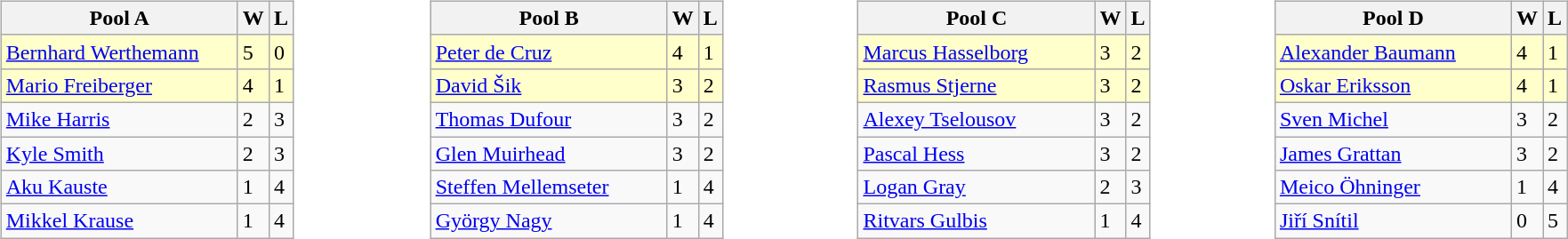<table>
<tr>
<td valign=top width=10%><br><table class=wikitable>
<tr>
<th width=170>Pool A</th>
<th>W</th>
<th>L</th>
</tr>
<tr bgcolor=#ffffcc>
<td> <a href='#'>Bernhard Werthemann</a></td>
<td>5</td>
<td>0</td>
</tr>
<tr bgcolor=#ffffcc>
<td> <a href='#'>Mario Freiberger</a></td>
<td>4</td>
<td>1</td>
</tr>
<tr>
<td> <a href='#'>Mike Harris</a></td>
<td>2</td>
<td>3</td>
</tr>
<tr>
<td> <a href='#'>Kyle Smith</a></td>
<td>2</td>
<td>3</td>
</tr>
<tr>
<td> <a href='#'>Aku Kauste</a></td>
<td>1</td>
<td>4</td>
</tr>
<tr>
<td> <a href='#'>Mikkel Krause</a></td>
<td>1</td>
<td>4</td>
</tr>
</table>
</td>
<td valign=top width=10%><br><table class=wikitable>
<tr>
<th width=170>Pool B</th>
<th>W</th>
<th>L</th>
</tr>
<tr bgcolor=#ffffcc>
<td> <a href='#'>Peter de Cruz</a></td>
<td>4</td>
<td>1</td>
</tr>
<tr bgcolor=#ffffcc>
<td> <a href='#'>David Šik</a></td>
<td>3</td>
<td>2</td>
</tr>
<tr>
<td> <a href='#'>Thomas Dufour</a></td>
<td>3</td>
<td>2</td>
</tr>
<tr>
<td> <a href='#'>Glen Muirhead</a></td>
<td>3</td>
<td>2</td>
</tr>
<tr>
<td> <a href='#'>Steffen Mellemseter</a></td>
<td>1</td>
<td>4</td>
</tr>
<tr>
<td> <a href='#'>György Nagy</a></td>
<td>1</td>
<td>4</td>
</tr>
</table>
</td>
<td valign=top width=10%><br><table class=wikitable>
<tr>
<th width=170>Pool C</th>
<th>W</th>
<th>L</th>
</tr>
<tr bgcolor=#ffffcc>
<td> <a href='#'>Marcus Hasselborg</a></td>
<td>3</td>
<td>2</td>
</tr>
<tr bgcolor=#ffffcc>
<td> <a href='#'>Rasmus Stjerne</a></td>
<td>3</td>
<td>2</td>
</tr>
<tr>
<td> <a href='#'>Alexey Tselousov</a></td>
<td>3</td>
<td>2</td>
</tr>
<tr>
<td> <a href='#'>Pascal Hess</a></td>
<td>3</td>
<td>2</td>
</tr>
<tr>
<td> <a href='#'>Logan Gray</a></td>
<td>2</td>
<td>3</td>
</tr>
<tr>
<td> <a href='#'>Ritvars Gulbis</a></td>
<td>1</td>
<td>4</td>
</tr>
</table>
</td>
<td valign=top width=10%><br><table class=wikitable>
<tr>
<th width=170>Pool D</th>
<th>W</th>
<th>L</th>
</tr>
<tr bgcolor=#ffffcc>
<td> <a href='#'>Alexander Baumann</a></td>
<td>4</td>
<td>1</td>
</tr>
<tr bgcolor=#ffffcc>
<td> <a href='#'>Oskar Eriksson</a></td>
<td>4</td>
<td>1</td>
</tr>
<tr>
<td> <a href='#'>Sven Michel</a></td>
<td>3</td>
<td>2</td>
</tr>
<tr>
<td> <a href='#'>James Grattan</a></td>
<td>3</td>
<td>2</td>
</tr>
<tr>
<td> <a href='#'>Meico Öhninger</a></td>
<td>1</td>
<td>4</td>
</tr>
<tr>
<td> <a href='#'>Jiří Snítil</a></td>
<td>0</td>
<td>5</td>
</tr>
</table>
</td>
</tr>
</table>
